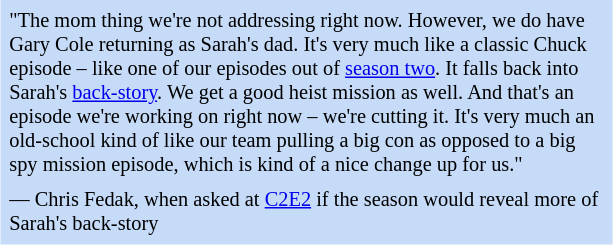<table class="toccolours" style="float: right; margin-left: 1em; margin-right: 2em; font-size: 85%; background:#c6dbf7; color:black; width:30em; max-width: 40%;" cellspacing="5">
<tr>
<td style="text-align: left;">"The mom thing we're not addressing right now. However, we do have Gary Cole returning as Sarah's dad. It's very much like a classic Chuck episode – like one of our episodes out of <a href='#'>season two</a>. It falls back into Sarah's <a href='#'>back-story</a>. We get a good heist mission as well. And that's an episode we're working on right now – we're cutting it. It's very much an old-school kind of like our team pulling a big con as opposed to a big spy mission episode, which is kind of a nice change up for us."</td>
</tr>
<tr>
<td style="text-align: left;">— Chris Fedak, when asked at <a href='#'>C2E2</a> if the season would reveal more of Sarah's back-story</td>
</tr>
</table>
